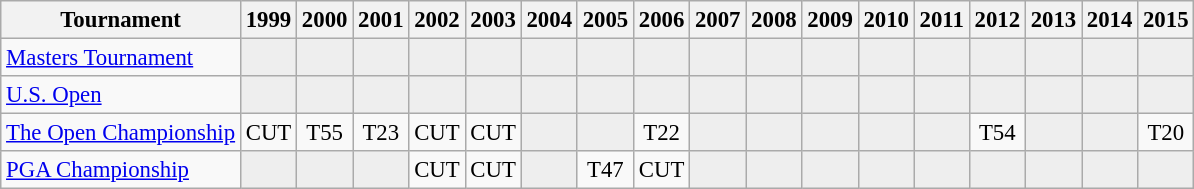<table class="wikitable" style="font-size:95%;text-align:center;">
<tr>
<th>Tournament</th>
<th>1999</th>
<th>2000</th>
<th>2001</th>
<th>2002</th>
<th>2003</th>
<th>2004</th>
<th>2005</th>
<th>2006</th>
<th>2007</th>
<th>2008</th>
<th>2009</th>
<th>2010</th>
<th>2011</th>
<th>2012</th>
<th>2013</th>
<th>2014</th>
<th>2015</th>
</tr>
<tr>
<td align=left><a href='#'>Masters Tournament</a></td>
<td style="background:#eeeeee;"></td>
<td style="background:#eeeeee;"></td>
<td style="background:#eeeeee;"></td>
<td style="background:#eeeeee;"></td>
<td style="background:#eeeeee;"></td>
<td style="background:#eeeeee;"></td>
<td style="background:#eeeeee;"></td>
<td style="background:#eeeeee;"></td>
<td style="background:#eeeeee;"></td>
<td style="background:#eeeeee;"></td>
<td style="background:#eeeeee;"></td>
<td style="background:#eeeeee;"></td>
<td style="background:#eeeeee;"></td>
<td style="background:#eeeeee;"></td>
<td style="background:#eeeeee;"></td>
<td style="background:#eeeeee;"></td>
<td style="background:#eeeeee;"></td>
</tr>
<tr>
<td align=left><a href='#'>U.S. Open</a></td>
<td style="background:#eeeeee;"></td>
<td style="background:#eeeeee;"></td>
<td style="background:#eeeeee;"></td>
<td style="background:#eeeeee;"></td>
<td style="background:#eeeeee;"></td>
<td style="background:#eeeeee;"></td>
<td style="background:#eeeeee;"></td>
<td style="background:#eeeeee;"></td>
<td style="background:#eeeeee;"></td>
<td style="background:#eeeeee;"></td>
<td style="background:#eeeeee;"></td>
<td style="background:#eeeeee;"></td>
<td style="background:#eeeeee;"></td>
<td style="background:#eeeeee;"></td>
<td style="background:#eeeeee;"></td>
<td style="background:#eeeeee;"></td>
<td style="background:#eeeeee;"></td>
</tr>
<tr>
<td align=left><a href='#'>The Open Championship</a></td>
<td>CUT</td>
<td>T55</td>
<td>T23</td>
<td>CUT</td>
<td>CUT</td>
<td style="background:#eeeeee;"></td>
<td style="background:#eeeeee;"></td>
<td>T22</td>
<td style="background:#eeeeee;"></td>
<td style="background:#eeeeee;"></td>
<td style="background:#eeeeee;"></td>
<td style="background:#eeeeee;"></td>
<td style="background:#eeeeee;"></td>
<td>T54</td>
<td style="background:#eeeeee;"></td>
<td style="background:#eeeeee;"></td>
<td>T20</td>
</tr>
<tr>
<td align=left><a href='#'>PGA Championship</a></td>
<td style="background:#eeeeee;"></td>
<td style="background:#eeeeee;"></td>
<td style="background:#eeeeee;"></td>
<td>CUT</td>
<td>CUT</td>
<td style="background:#eeeeee;"></td>
<td>T47</td>
<td>CUT</td>
<td style="background:#eeeeee;"></td>
<td style="background:#eeeeee;"></td>
<td style="background:#eeeeee;"></td>
<td style="background:#eeeeee;"></td>
<td style="background:#eeeeee;"></td>
<td style="background:#eeeeee;"></td>
<td style="background:#eeeeee;"></td>
<td style="background:#eeeeee;"></td>
<td style="background:#eeeeee;"></td>
</tr>
</table>
